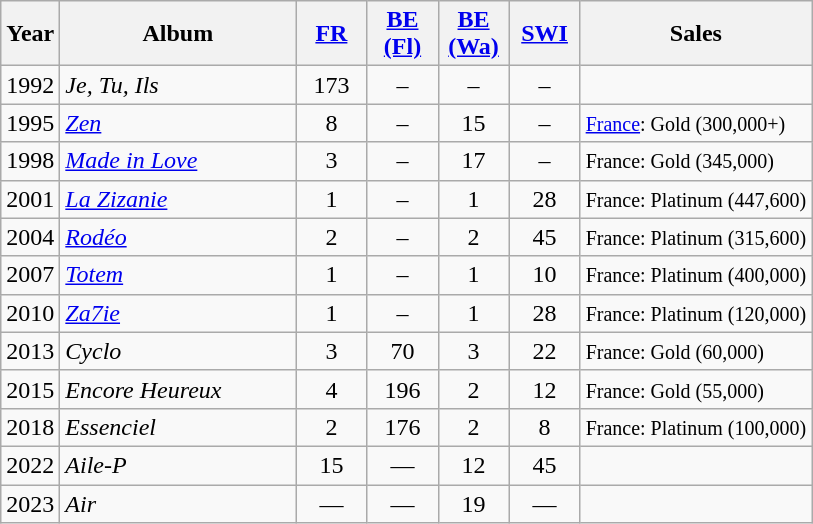<table class="wikitable">
<tr>
<th>Year</th>
<th style="width:150px;">Album</th>
<th style="text-align:center; width:40px;"><a href='#'>FR</a><br></th>
<th style="text-align:center; width:40px;"><a href='#'>BE <br>(Fl)</a></th>
<th style="text-align:center; width:40px;"><a href='#'>BE <br>(Wa)</a><br></th>
<th style="text-align:center; width:40px;"><a href='#'>SWI</a><br></th>
<th>Sales <br></th>
</tr>
<tr>
<td style="text-align:center;">1992</td>
<td><em>Je, Tu, Ils</em></td>
<td style="text-align:center;">173</td>
<td style="text-align:center;">–</td>
<td style="text-align:center;">–</td>
<td style="text-align:center;">–</td>
<td></td>
</tr>
<tr>
<td style="text-align:center;">1995</td>
<td><em><a href='#'>Zen</a></em></td>
<td style="text-align:center;">8</td>
<td style="text-align:center;">–</td>
<td style="text-align:center;">15</td>
<td style="text-align:center;">–</td>
<td><small><a href='#'>France</a>: Gold (300,000+)</small></td>
</tr>
<tr>
<td style="text-align:center;">1998</td>
<td><em><a href='#'>Made in Love</a></em></td>
<td style="text-align:center;">3</td>
<td style="text-align:center;">–</td>
<td style="text-align:center;">17</td>
<td style="text-align:center;">–</td>
<td><small>France: Gold (345,000)</small></td>
</tr>
<tr>
<td style="text-align:center;">2001</td>
<td><em><a href='#'>La Zizanie</a></em></td>
<td style="text-align:center;">1</td>
<td style="text-align:center;">–</td>
<td style="text-align:center;">1</td>
<td style="text-align:center;">28</td>
<td><small>France: Platinum (447,600)</small></td>
</tr>
<tr>
<td style="text-align:center;">2004</td>
<td><em><a href='#'>Rodéo</a></em></td>
<td style="text-align:center;">2</td>
<td style="text-align:center;">–</td>
<td style="text-align:center;">2</td>
<td style="text-align:center;">45</td>
<td><small>France: Platinum (315,600)</small></td>
</tr>
<tr>
<td style="text-align:center;">2007</td>
<td><em><a href='#'>Totem</a></em></td>
<td style="text-align:center;">1</td>
<td style="text-align:center;">–</td>
<td style="text-align:center;">1</td>
<td style="text-align:center;">10</td>
<td><small>France: Platinum (400,000)</small></td>
</tr>
<tr>
<td style="text-align:center;">2010</td>
<td><em><a href='#'>Za7ie</a></em></td>
<td style="text-align:center;">1</td>
<td style="text-align:center;">–</td>
<td style="text-align:center;">1</td>
<td style="text-align:center;">28</td>
<td><small>France: Platinum (120,000)</small></td>
</tr>
<tr>
<td style="text-align:center;">2013</td>
<td><em>Cyclo</em></td>
<td style="text-align:center;">3</td>
<td style="text-align:center;">70</td>
<td style="text-align:center;">3</td>
<td style="text-align:center;">22</td>
<td><small>France: Gold (60,000)</small></td>
</tr>
<tr>
<td style="text-align:center;">2015</td>
<td><em>Encore Heureux</em></td>
<td style="text-align:center;">4</td>
<td style="text-align:center;">196</td>
<td style="text-align:center;">2</td>
<td style="text-align:center;">12</td>
<td><small>France: Gold (55,000)</small></td>
</tr>
<tr>
<td style="text-align:center;">2018</td>
<td><em>Essenciel</em></td>
<td style="text-align:center;">2</td>
<td style="text-align:center;">176</td>
<td style="text-align:center;">2</td>
<td style="text-align:center;">8</td>
<td><small>France: Platinum (100,000)</small></td>
</tr>
<tr>
<td style="text-align:center;">2022</td>
<td><em>Aile-P</em></td>
<td style="text-align:center;">15</td>
<td style="text-align:center;">—</td>
<td style="text-align:center;">12</td>
<td style="text-align:center;">45</td>
<td></td>
</tr>
<tr>
<td style="text-align:center;">2023</td>
<td><em>Air</em></td>
<td style="text-align:center;">—</td>
<td style="text-align:center;">—</td>
<td style="text-align:center;">19</td>
<td style="text-align:center;">—</td>
<td></td>
</tr>
</table>
